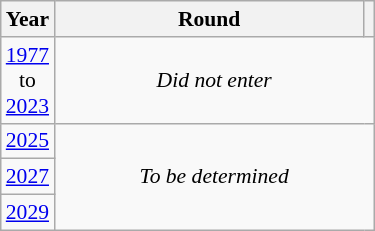<table class="wikitable" style="text-align: center; font-size:90%">
<tr>
<th>Year</th>
<th style="width:200px">Round</th>
<th></th>
</tr>
<tr>
<td><a href='#'>1977</a><br>to<br><a href='#'>2023</a></td>
<td colspan="2"><em>Did not enter</em></td>
</tr>
<tr>
<td><a href='#'>2025</a></td>
<td colspan="2" rowspan="3"><em>To be determined</em></td>
</tr>
<tr>
<td><a href='#'>2027</a></td>
</tr>
<tr>
<td><a href='#'>2029</a></td>
</tr>
</table>
